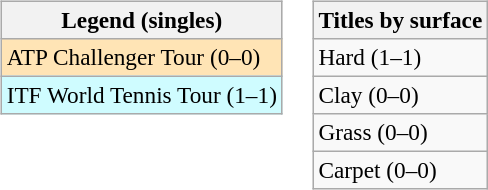<table>
<tr valign=top>
<td><br><table class=wikitable style=font-size:97%>
<tr>
<th>Legend (singles)</th>
</tr>
<tr bgcolor=moccasin>
<td>ATP Challenger Tour (0–0)</td>
</tr>
<tr bgcolor=#cffcff>
<td>ITF World Tennis Tour (1–1)</td>
</tr>
</table>
</td>
<td><br><table class=wikitable style=font-size:97%>
<tr>
<th>Titles by surface</th>
</tr>
<tr>
<td>Hard (1–1)</td>
</tr>
<tr>
<td>Clay (0–0)</td>
</tr>
<tr>
<td>Grass (0–0)</td>
</tr>
<tr>
<td>Carpet (0–0)</td>
</tr>
</table>
</td>
</tr>
</table>
